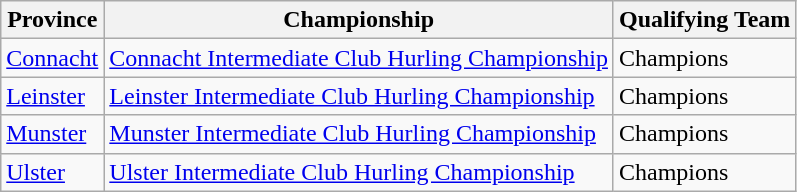<table class=wikitable>
<tr>
<th>Province</th>
<th>Championship</th>
<th>Qualifying Team</th>
</tr>
<tr>
<td> <a href='#'>Connacht</a></td>
<td><a href='#'>Connacht Intermediate Club Hurling Championship</a></td>
<td>Champions</td>
</tr>
<tr>
<td> <a href='#'>Leinster</a></td>
<td><a href='#'>Leinster Intermediate Club Hurling Championship</a></td>
<td>Champions</td>
</tr>
<tr>
<td> <a href='#'>Munster</a></td>
<td><a href='#'>Munster Intermediate Club Hurling Championship</a></td>
<td>Champions</td>
</tr>
<tr>
<td> <a href='#'>Ulster</a></td>
<td><a href='#'>Ulster Intermediate Club Hurling Championship</a></td>
<td>Champions</td>
</tr>
</table>
